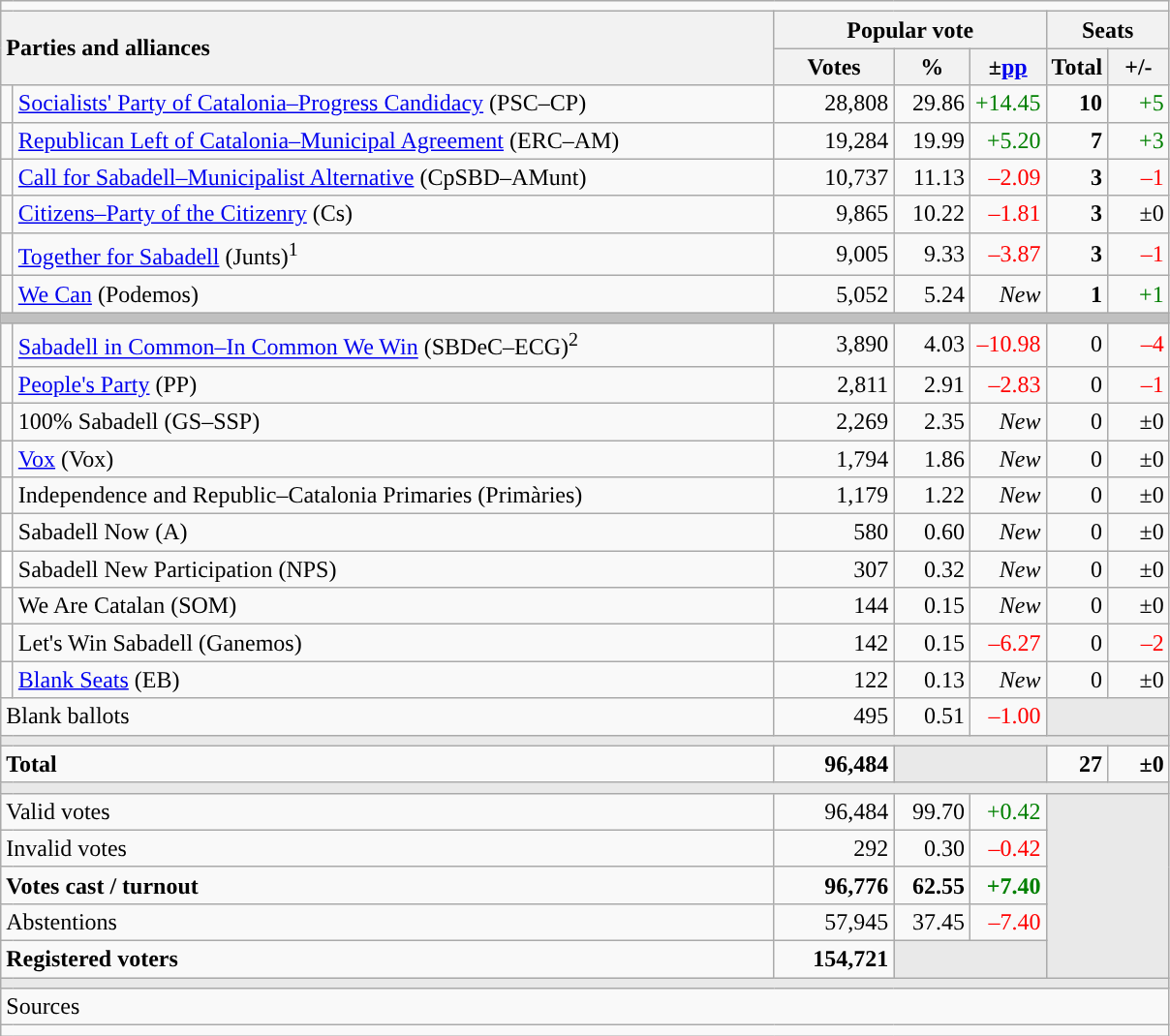<table class="wikitable" style="text-align:right;">
<tr>
<td colspan="7"></td>
</tr>
<tr>
<th style="text-align:left;" rowspan="2" colspan="2" width="525">Parties and alliances</th>
<th colspan="3">Popular vote</th>
<th colspan="2">Seats</th>
</tr>
<tr>
<th width="75">Votes</th>
<th width="45">%</th>
<th width="45">±<a href='#'>pp</a></th>
<th width="35">Total</th>
<th width="35">+/-</th>
</tr>
<tr>
<td width="1" style="color:inherit;background:"></td>
<td align="left"><a href='#'>Socialists' Party of Catalonia–Progress Candidacy</a> (PSC–CP)</td>
<td>28,808</td>
<td>29.86</td>
<td style="color:green;">+14.45</td>
<td><strong>10</strong></td>
<td style="color:green;">+5</td>
</tr>
<tr>
<td style="color:inherit;background:"></td>
<td align="left"><a href='#'>Republican Left of Catalonia–Municipal Agreement</a> (ERC–AM)</td>
<td>19,284</td>
<td>19.99</td>
<td style="color:green;">+5.20</td>
<td><strong>7</strong></td>
<td style="color:green;">+3</td>
</tr>
<tr>
<td style="color:inherit;background:"></td>
<td align="left"><a href='#'>Call for Sabadell–Municipalist Alternative</a> (CpSBD–AMunt)</td>
<td>10,737</td>
<td>11.13</td>
<td style="color:red;">–2.09</td>
<td><strong>3</strong></td>
<td style="color:red;">–1</td>
</tr>
<tr>
<td style="color:inherit;background:"></td>
<td align="left"><a href='#'>Citizens–Party of the Citizenry</a> (Cs)</td>
<td>9,865</td>
<td>10.22</td>
<td style="color:red;">–1.81</td>
<td><strong>3</strong></td>
<td>±0</td>
</tr>
<tr>
<td style="color:inherit;background:"></td>
<td align="left"><a href='#'>Together for Sabadell</a> (Junts)<sup>1</sup></td>
<td>9,005</td>
<td>9.33</td>
<td style="color:red;">–3.87</td>
<td><strong>3</strong></td>
<td style="color:red;">–1</td>
</tr>
<tr>
<td style="color:inherit;background:"></td>
<td align="left"><a href='#'>We Can</a> (Podemos)</td>
<td>5,052</td>
<td>5.24</td>
<td><em>New</em></td>
<td><strong>1</strong></td>
<td style="color:green;">+1</td>
</tr>
<tr>
<td colspan="7" bgcolor="#C0C0C0"></td>
</tr>
<tr>
<td style="color:inherit;background:"></td>
<td align="left"><a href='#'>Sabadell in Common–In Common We Win</a> (SBDeC–ECG)<sup>2</sup></td>
<td>3,890</td>
<td>4.03</td>
<td style="color:red;">–10.98</td>
<td>0</td>
<td style="color:red;">–4</td>
</tr>
<tr>
<td style="color:inherit;background:"></td>
<td align="left"><a href='#'>People's Party</a> (PP)</td>
<td>2,811</td>
<td>2.91</td>
<td style="color:red;">–2.83</td>
<td>0</td>
<td style="color:red;">–1</td>
</tr>
<tr>
<td style="color:inherit;background:"></td>
<td align="left">100% Sabadell (GS–SSP)</td>
<td>2,269</td>
<td>2.35</td>
<td><em>New</em></td>
<td>0</td>
<td>±0</td>
</tr>
<tr>
<td style="color:inherit;background:"></td>
<td align="left"><a href='#'>Vox</a> (Vox)</td>
<td>1,794</td>
<td>1.86</td>
<td><em>New</em></td>
<td>0</td>
<td>±0</td>
</tr>
<tr>
<td style="color:inherit;background:"></td>
<td align="left">Independence and Republic–Catalonia Primaries (Primàries)</td>
<td>1,179</td>
<td>1.22</td>
<td><em>New</em></td>
<td>0</td>
<td>±0</td>
</tr>
<tr>
<td style="color:inherit;background:"></td>
<td align="left">Sabadell Now (A)</td>
<td>580</td>
<td>0.60</td>
<td><em>New</em></td>
<td>0</td>
<td>±0</td>
</tr>
<tr>
<td bgcolor="white"></td>
<td align="left">Sabadell New Participation (NPS)</td>
<td>307</td>
<td>0.32</td>
<td><em>New</em></td>
<td>0</td>
<td>±0</td>
</tr>
<tr>
<td style="color:inherit;background:"></td>
<td align="left">We Are Catalan (SOM)</td>
<td>144</td>
<td>0.15</td>
<td><em>New</em></td>
<td>0</td>
<td>±0</td>
</tr>
<tr>
<td style="color:inherit;background:"></td>
<td align="left">Let's Win Sabadell (Ganemos)</td>
<td>142</td>
<td>0.15</td>
<td style="color:red;">–6.27</td>
<td>0</td>
<td style="color:red;">–2</td>
</tr>
<tr>
<td style="color:inherit;background:"></td>
<td align="left"><a href='#'>Blank Seats</a> (EB)</td>
<td>122</td>
<td>0.13</td>
<td><em>New</em></td>
<td>0</td>
<td>±0</td>
</tr>
<tr>
<td align="left" colspan="2">Blank ballots</td>
<td>495</td>
<td>0.51</td>
<td style="color:red;">–1.00</td>
<td bgcolor="#E9E9E9" colspan="2"></td>
</tr>
<tr>
<td colspan="7" bgcolor="#E9E9E9"></td>
</tr>
<tr style="font-weight:bold;">
<td align="left" colspan="2">Total</td>
<td>96,484</td>
<td bgcolor="#E9E9E9" colspan="2"></td>
<td>27</td>
<td>±0</td>
</tr>
<tr>
<td colspan="7" bgcolor="#E9E9E9"></td>
</tr>
<tr>
<td align="left" colspan="2">Valid votes</td>
<td>96,484</td>
<td>99.70</td>
<td style="color:green;">+0.42</td>
<td bgcolor="#E9E9E9" colspan="2" rowspan="5"></td>
</tr>
<tr>
<td align="left" colspan="2">Invalid votes</td>
<td>292</td>
<td>0.30</td>
<td style="color:red;">–0.42</td>
</tr>
<tr style="font-weight:bold;">
<td align="left" colspan="2">Votes cast / turnout</td>
<td>96,776</td>
<td>62.55</td>
<td style="color:green;">+7.40</td>
</tr>
<tr>
<td align="left" colspan="2">Abstentions</td>
<td>57,945</td>
<td>37.45</td>
<td style="color:red;">–7.40</td>
</tr>
<tr style="font-weight:bold;">
<td align="left" colspan="2">Registered voters</td>
<td>154,721</td>
<td bgcolor="#E9E9E9" colspan="2"></td>
</tr>
<tr>
<td colspan="7" bgcolor="#E9E9E9"></td>
</tr>
<tr>
<td align="left" colspan="7">Sources</td>
</tr>
<tr>
<td colspan="7" style="text-align:left; max-width:790px;"></td>
</tr>
</table>
